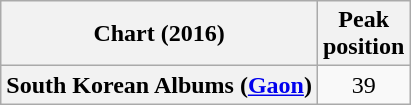<table class="wikitable plainrowheaders" style="text-align:center">
<tr>
<th scope="col">Chart (2016)</th>
<th scope="col">Peak<br>position</th>
</tr>
<tr>
<th scope="row">South Korean Albums (<a href='#'>Gaon</a>)</th>
<td>39</td>
</tr>
</table>
